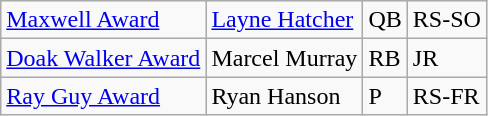<table class="wikitable">
<tr>
<td><a href='#'>Maxwell Award</a></td>
<td><a href='#'>Layne Hatcher</a></td>
<td>QB</td>
<td>RS-SO</td>
</tr>
<tr>
<td><a href='#'>Doak Walker Award</a></td>
<td>Marcel Murray</td>
<td>RB</td>
<td>JR</td>
</tr>
<tr>
<td><a href='#'>Ray Guy Award</a></td>
<td>Ryan Hanson</td>
<td>P</td>
<td>RS-FR</td>
</tr>
</table>
